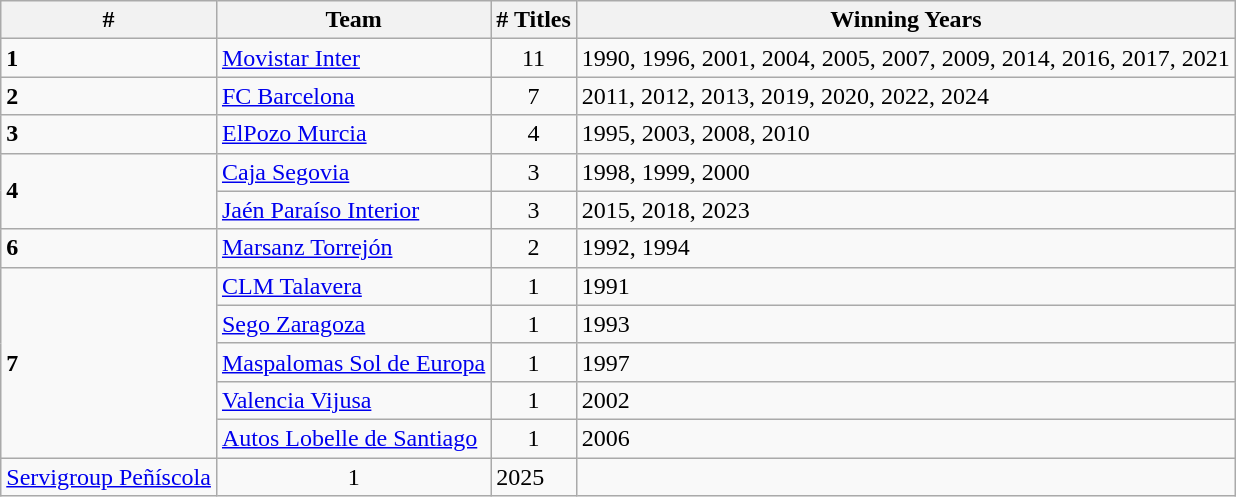<table class="wikitable">
<tr>
<th>#</th>
<th>Team</th>
<th># Titles</th>
<th>Winning Years</th>
</tr>
<tr>
<td><strong>1</strong></td>
<td><a href='#'>Movistar Inter</a></td>
<td align="center">11</td>
<td>1990, 1996, 2001, 2004, 2005, 2007, 2009, 2014, 2016, 2017, 2021</td>
</tr>
<tr>
<td><strong>2</strong></td>
<td><a href='#'>FC Barcelona</a></td>
<td align="center">7</td>
<td>2011, 2012, 2013, 2019, 2020, 2022, 2024</td>
</tr>
<tr>
<td><strong>3</strong></td>
<td><a href='#'>ElPozo Murcia</a></td>
<td align="center">4</td>
<td>1995, 2003, 2008, 2010</td>
</tr>
<tr>
<td rowspan="2"><strong>4</strong></td>
<td><a href='#'>Caja Segovia</a></td>
<td align="center">3</td>
<td>1998, 1999, 2000</td>
</tr>
<tr>
<td><a href='#'>Jaén Paraíso Interior</a></td>
<td align="center">3</td>
<td>2015, 2018, 2023</td>
</tr>
<tr>
<td><strong>6</strong></td>
<td><a href='#'>Marsanz Torrejón</a></td>
<td align="center">2</td>
<td>1992, 1994</td>
</tr>
<tr>
<td rowspan="5"><strong>7</strong></td>
<td><a href='#'>CLM Talavera</a></td>
<td align="center">1</td>
<td>1991</td>
</tr>
<tr>
<td><a href='#'>Sego Zaragoza</a></td>
<td align="center">1</td>
<td>1993</td>
</tr>
<tr>
<td><a href='#'>Maspalomas Sol de Europa</a></td>
<td align="center">1</td>
<td>1997</td>
</tr>
<tr>
<td><a href='#'>Valencia Vijusa</a></td>
<td align="center">1</td>
<td>2002</td>
</tr>
<tr>
<td><a href='#'>Autos Lobelle de Santiago</a></td>
<td align="center">1</td>
<td>2006</td>
</tr>
<tr>
<td><a href='#'>Servigroup Peñíscola</a></td>
<td align="center">1</td>
<td>2025</td>
</tr>
</table>
